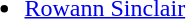<table style="width:100%;">
<tr>
<td style="vertical-align:top; width:20%;"><br><ul><li> <a href='#'>Rowann Sinclair</a></li></ul></td>
<td style="vertical-align:top; width:20%;"></td>
<td style="vertical-align:top; width:20%;"></td>
<td style="vertical-align:top; width:20%;"></td>
<td style="vertical-align:top; width:20%;"></td>
</tr>
</table>
